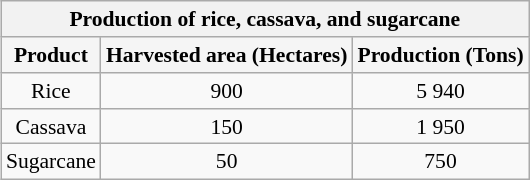<table class="wikitable" style="font-size: 90%; float:right; margin:1em; border-collapse:border; text-align:center;">
<tr>
<th colspan="3" class= style="background:#b8860b; text-align:right; font-size:larger; color:indigo;"><strong>Production of rice, cassava, and sugarcane</strong></th>
</tr>
<tr style="background:#f5f5f5;">
<td><strong>Product</strong></td>
<td><strong>Harvested area (Hectares)</strong></td>
<td><strong>Production (Tons)</strong></td>
</tr>
<tr>
<td>Rice</td>
<td>900</td>
<td>5 940</td>
</tr>
<tr>
<td>Cassava</td>
<td>150</td>
<td>1 950</td>
</tr>
<tr>
<td>Sugarcane</td>
<td>50</td>
<td>750</td>
</tr>
</table>
